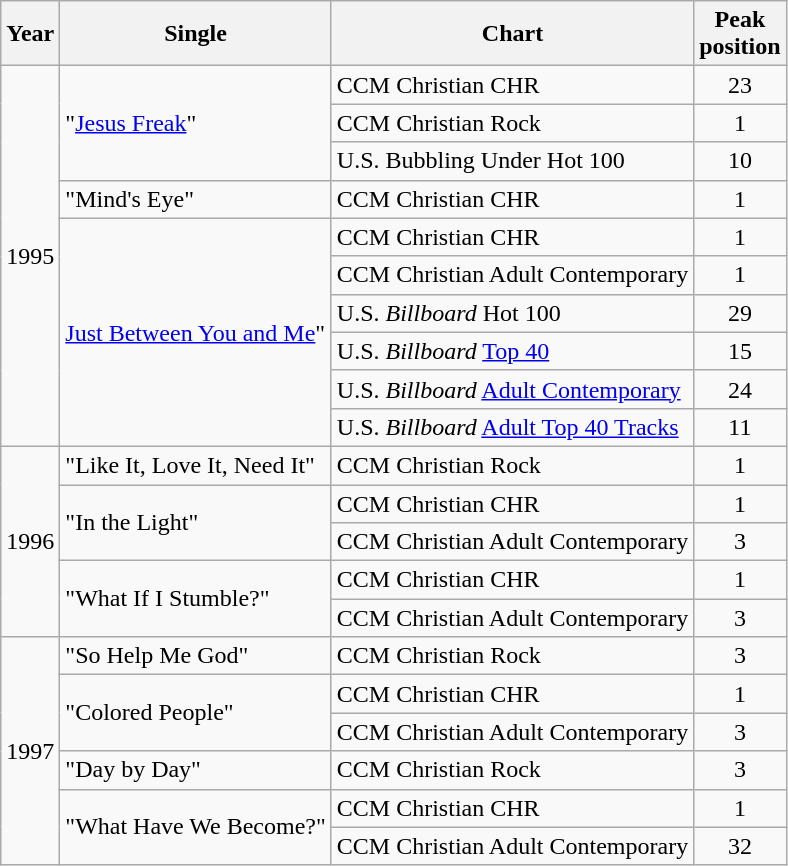<table class="wikitable">
<tr>
<th align="left">Year</th>
<th align="left">Single</th>
<th align="left">Chart</th>
<th align="center">Peak<br>position</th>
</tr>
<tr>
<td rowspan="10">1995</td>
<td rowspan="3">"<a href='#'>Jesus Freak</a>"</td>
<td>CCM Christian CHR</td>
<td align="center">23</td>
</tr>
<tr>
<td>CCM Christian Rock</td>
<td align="center">1</td>
</tr>
<tr>
<td>U.S. Bubbling Under Hot 100</td>
<td align="center">10</td>
</tr>
<tr>
<td>"Mind's Eye"</td>
<td>CCM Christian CHR</td>
<td align="center">1</td>
</tr>
<tr>
<td rowspan="6"><a href='#'>Just Between You and Me</a>"</td>
<td>CCM Christian CHR</td>
<td align="center">1</td>
</tr>
<tr>
<td>CCM Christian Adult Contemporary</td>
<td align="center">1</td>
</tr>
<tr>
<td>U.S. <em>Billboard</em> Hot 100</td>
<td align="center">29</td>
</tr>
<tr>
<td>U.S. <em>Billboard</em> <a href='#'>Top 40</a></td>
<td align="center">15</td>
</tr>
<tr>
<td>U.S. <em>Billboard</em> <a href='#'>Adult Contemporary</a></td>
<td align="center">24</td>
</tr>
<tr>
<td>U.S. <em>Billboard</em> <a href='#'>Adult Top 40 Tracks</a></td>
<td align="center">11</td>
</tr>
<tr>
<td rowspan="5">1996</td>
<td>"Like It, Love It, Need It"</td>
<td>CCM Christian Rock</td>
<td align="center">1</td>
</tr>
<tr>
<td rowspan="2">"In the Light"</td>
<td>CCM Christian CHR</td>
<td align="center">1</td>
</tr>
<tr>
<td>CCM Christian Adult Contemporary</td>
<td align="center">3</td>
</tr>
<tr>
<td rowspan="2">"What If I Stumble?"</td>
<td>CCM Christian CHR</td>
<td align="center">1</td>
</tr>
<tr>
<td>CCM Christian Adult Contemporary</td>
<td align="center">3</td>
</tr>
<tr>
<td rowspan="6">1997</td>
<td>"So Help Me God"</td>
<td>CCM Christian Rock</td>
<td align="center">3</td>
</tr>
<tr>
<td rowspan="2">"Colored People"</td>
<td>CCM Christian CHR</td>
<td align="center">1</td>
</tr>
<tr>
<td>CCM Christian Adult Contemporary</td>
<td align="center">3</td>
</tr>
<tr>
<td>"Day by Day"</td>
<td>CCM Christian Rock</td>
<td align="center">3</td>
</tr>
<tr>
<td rowspan="2">"What Have We Become?"</td>
<td>CCM Christian CHR</td>
<td align="center">1</td>
</tr>
<tr>
<td>CCM Christian Adult Contemporary</td>
<td align="center">32</td>
</tr>
</table>
